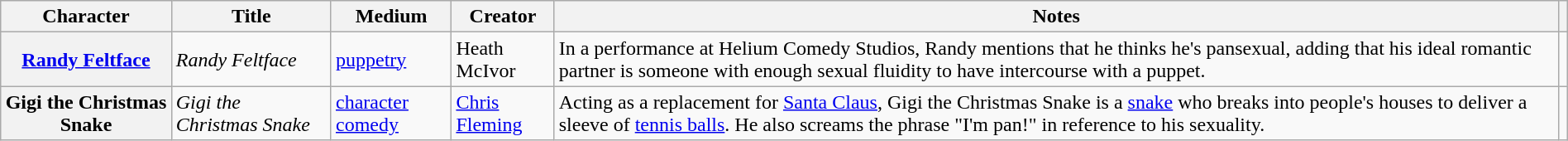<table class="wikitable sortable" style="width: 100%">
<tr>
<th>Character</th>
<th>Title</th>
<th>Medium</th>
<th>Creator</th>
<th scope="col" class="unsortable">Notes</th>
<th scope="col" class="unsortable"></th>
</tr>
<tr>
<th><a href='#'>Randy Feltface</a></th>
<td><em>Randy Feltface</em></td>
<td><a href='#'>puppetry</a></td>
<td>Heath McIvor</td>
<td>In a performance at Helium Comedy Studios, Randy mentions that he thinks he's pansexual, adding that his ideal romantic partner is someone with enough sexual fluidity to have intercourse with a puppet.</td>
</tr>
<tr>
<th>Gigi the Christmas Snake</th>
<td><em>Gigi the Christmas Snake</em></td>
<td><a href='#'>character comedy</a></td>
<td><a href='#'>Chris Fleming</a></td>
<td>Acting as a replacement for <a href='#'>Santa Claus</a>, Gigi the Christmas Snake is a <a href='#'>snake</a> who breaks into people's houses to deliver a sleeve of <a href='#'>tennis balls</a>. He also screams the phrase "I'm pan!" in reference to his sexuality.</td>
<td></td>
</tr>
</table>
